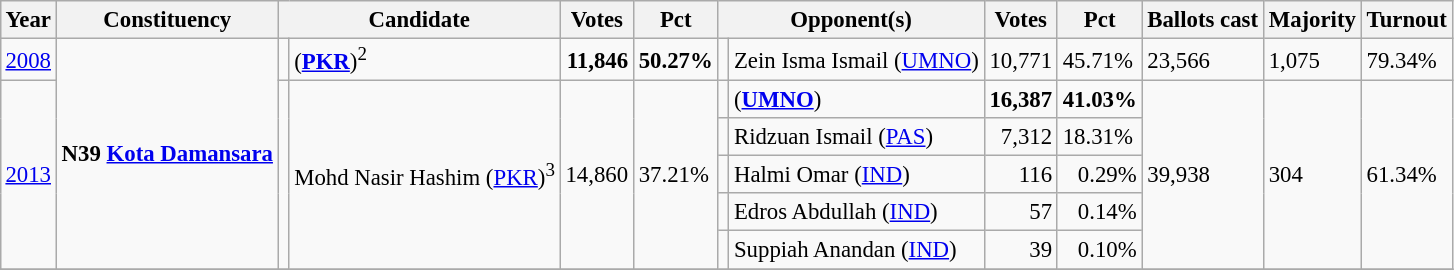<table class="wikitable" style="margin:0.5em ; font-size:95%">
<tr>
<th>Year</th>
<th>Constituency</th>
<th colspan=2>Candidate</th>
<th>Votes</th>
<th>Pct</th>
<th colspan=2>Opponent(s)</th>
<th>Votes</th>
<th>Pct</th>
<th>Ballots cast</th>
<th>Majority</th>
<th>Turnout</th>
</tr>
<tr>
<td><a href='#'>2008</a></td>
<td rowspan="6"><strong>N39 <a href='#'>Kota Damansara</a></strong></td>
<td></td>
<td> (<a href='#'><strong>PKR</strong></a>)<sup>2</sup></td>
<td align="right"><strong>11,846</strong></td>
<td><strong>50.27%</strong></td>
<td></td>
<td>Zein Isma Ismail (<a href='#'>UMNO</a>)</td>
<td align="right">10,771</td>
<td>45.71%</td>
<td>23,566</td>
<td>1,075</td>
<td>79.34%</td>
</tr>
<tr>
<td rowspan=5><a href='#'>2013</a></td>
<td rowspan=5 ></td>
<td rowspan=5>Mohd Nasir Hashim (<a href='#'>PKR</a>)<sup>3</sup></td>
<td rowspan=5 align="right">14,860</td>
<td rowspan=5>37.21%</td>
<td></td>
<td> (<a href='#'><strong>UMNO</strong></a>)</td>
<td align="right"><strong>16,387</strong></td>
<td><strong>41.03%</strong></td>
<td rowspan=5>39,938</td>
<td rowspan=5>304</td>
<td rowspan=5>61.34%</td>
</tr>
<tr>
<td></td>
<td>Ridzuan Ismail (<a href='#'>PAS</a>)</td>
<td align="right">7,312</td>
<td>18.31%</td>
</tr>
<tr>
<td></td>
<td>Halmi Omar (<a href='#'>IND</a>)</td>
<td align="right">116</td>
<td align="right">0.29%</td>
</tr>
<tr>
<td></td>
<td>Edros Abdullah (<a href='#'>IND</a>)</td>
<td align="right">57</td>
<td align="right">0.14%</td>
</tr>
<tr>
<td></td>
<td>Suppiah Anandan (<a href='#'>IND</a>)</td>
<td align="right">39</td>
<td align="right">0.10%</td>
</tr>
<tr>
</tr>
</table>
